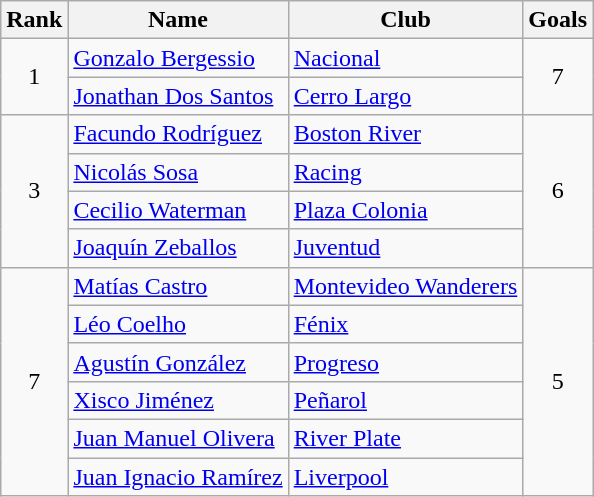<table class="wikitable" border="1">
<tr>
<th>Rank</th>
<th>Name</th>
<th>Club</th>
<th>Goals</th>
</tr>
<tr>
<td rowspan=2 align=center>1</td>
<td> <a href='#'>Gonzalo Bergessio</a></td>
<td><a href='#'>Nacional</a></td>
<td rowspan=2 align=center>7</td>
</tr>
<tr>
<td> <a href='#'>Jonathan Dos Santos</a></td>
<td><a href='#'>Cerro Largo</a></td>
</tr>
<tr>
<td rowspan=4 align=center>3</td>
<td> <a href='#'>Facundo Rodríguez</a></td>
<td><a href='#'>Boston River</a></td>
<td rowspan=4 align=center>6</td>
</tr>
<tr>
<td> <a href='#'>Nicolás Sosa</a></td>
<td><a href='#'>Racing</a></td>
</tr>
<tr>
<td> <a href='#'>Cecilio Waterman</a></td>
<td><a href='#'>Plaza Colonia</a></td>
</tr>
<tr>
<td> <a href='#'>Joaquín Zeballos</a></td>
<td><a href='#'>Juventud</a></td>
</tr>
<tr>
<td rowspan=6 align=center>7</td>
<td> <a href='#'>Matías Castro</a></td>
<td><a href='#'>Montevideo Wanderers</a></td>
<td rowspan=6 align=center>5</td>
</tr>
<tr>
<td> <a href='#'>Léo Coelho</a></td>
<td><a href='#'>Fénix</a></td>
</tr>
<tr>
<td> <a href='#'>Agustín González</a></td>
<td><a href='#'>Progreso</a></td>
</tr>
<tr>
<td> <a href='#'>Xisco Jiménez</a></td>
<td><a href='#'>Peñarol</a></td>
</tr>
<tr>
<td> <a href='#'>Juan Manuel Olivera</a></td>
<td><a href='#'>River Plate</a></td>
</tr>
<tr>
<td> <a href='#'>Juan Ignacio Ramírez</a></td>
<td><a href='#'>Liverpool</a></td>
</tr>
</table>
